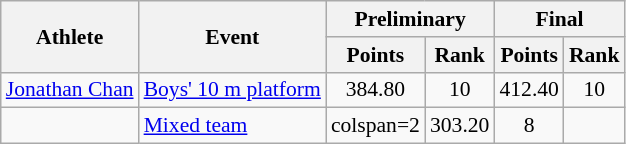<table class="wikitable" style="font-size:90%;">
<tr>
<th rowspan=2>Athlete</th>
<th rowspan=2>Event</th>
<th colspan=2>Preliminary</th>
<th colspan=2>Final</th>
</tr>
<tr>
<th>Points</th>
<th>Rank</th>
<th>Points</th>
<th>Rank</th>
</tr>
<tr align=center>
<td align=left><a href='#'>Jonathan Chan</a></td>
<td align=left><a href='#'>Boys' 10 m platform</a></td>
<td>384.80</td>
<td>10</td>
<td>412.40</td>
<td>10</td>
</tr>
<tr align=center>
<td align=left><br></td>
<td align=left><a href='#'>Mixed team</a></td>
<td>colspan=2 </td>
<td>303.20</td>
<td>8</td>
</tr>
</table>
